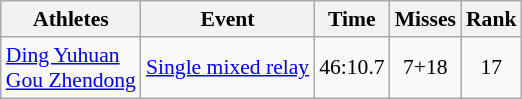<table class="wikitable" style="font-size:90%">
<tr>
<th>Athletes</th>
<th>Event</th>
<th>Time</th>
<th>Misses</th>
<th>Rank</th>
</tr>
<tr align=center>
<td align=left><a href='#'>Ding Yuhuan</a><br><a href='#'>Gou Zhendong</a></td>
<td align=left><a href='#'>Single mixed relay</a></td>
<td>46:10.7</td>
<td>7+18</td>
<td>17</td>
</tr>
</table>
